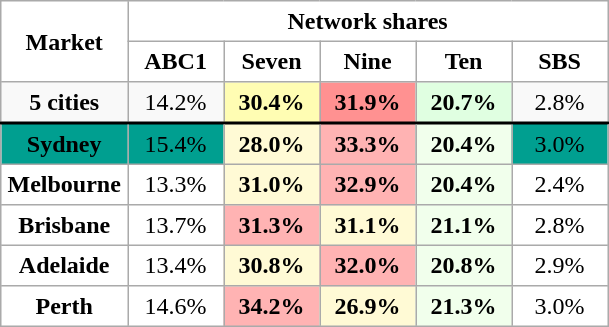<table border="1" cellpadding="4" cellspacing="0" style="border:1px solid #aaa; border-collapse:collapse">
<tr bgcolor="white" align="center">
<th rowspan=2>Market</th>
<th colspan=5>Network shares</th>
</tr>
<tr bgcolor="white" align="center">
<td width=55><strong>ABC1</strong></td>
<td width=55><strong>Seven</strong></td>
<td width=55><strong>Nine</strong></td>
<td width=55><strong>Ten</strong></td>
<td width=55><strong>SBS</strong></td>
</tr>
<tr align=center bgcolor="#f9f9f9">
<th style="text-align:center;border-bottom: solid 2px;">5 cities</th>
<td style="text-align:center;border-bottom: solid 2px;">14.2%</td>
<th style="background-color: #fffdb3;border-bottom: solid 2px;">30.4%</th>
<th style="background-color: #ff9191;border-bottom: solid 2px;">31.9%</th>
<th style="background-color: #e0ffe1;border-bottom: solid 2px;">20.7%</th>
<td style="text-align:center;border-bottom: solid 2px;">2.8%</td>
</tr>
<tr align=center bgcolor=="#f9f9f9">
<th>Sydney</th>
<td align="center;border-bottom: solid 2px;">15.4%</td>
<th style="background-color: #FFFAD5">28.0%</th>
<th style="background-color: #FFB3B3">33.3%</th>
<th style="background-color: #F1FFEC">20.4%</th>
<td align="center;border-bottom: solid 2px;">3.0%</td>
</tr>
<tr align=center>
<th>Melbourne</th>
<td align="center;border-bottom: solid 2px;">13.3%</td>
<th style="background-color: #FFFAD5">31.0%</th>
<th style="background-color: #FFB3B3">32.9%</th>
<th style="background-color: #F1FFEC">20.4%</th>
<td align="center;border-bottom: solid 2px;">2.4%</td>
</tr>
<tr align=center>
<th>Brisbane</th>
<td align="center;border-bottom: solid 2px;">13.7%</td>
<th style="background-color: #FFB3B3">31.3%</th>
<th style="background-color: #FFFAD5">31.1%</th>
<th style="background-color: #F1FFEC">21.1%</th>
<td align="center;border-bottom: solid 2px;">2.8%</td>
</tr>
<tr align=center>
<th>Adelaide</th>
<td align="center;border-bottom: solid 2px;">13.4%</td>
<th style="background-color: #FFFAD5">30.8%</th>
<th style="background-color: #FFB3B3">32.0%</th>
<th style="background-color: #F1FFEC">20.8%</th>
<td align="center;border-bottom: solid 2px;">2.9%</td>
</tr>
<tr align=center>
<th>Perth</th>
<td align="center;border-bottom: solid 2px;">14.6%</td>
<th style="background-color: #FFB3B3">34.2%</th>
<th style="background-color: #FFFAD5">26.9%</th>
<th style="background-color: #F1FFEC">21.3%</th>
<td align="center;border-bottom: solid 2px;">3.0%</td>
</tr>
</table>
